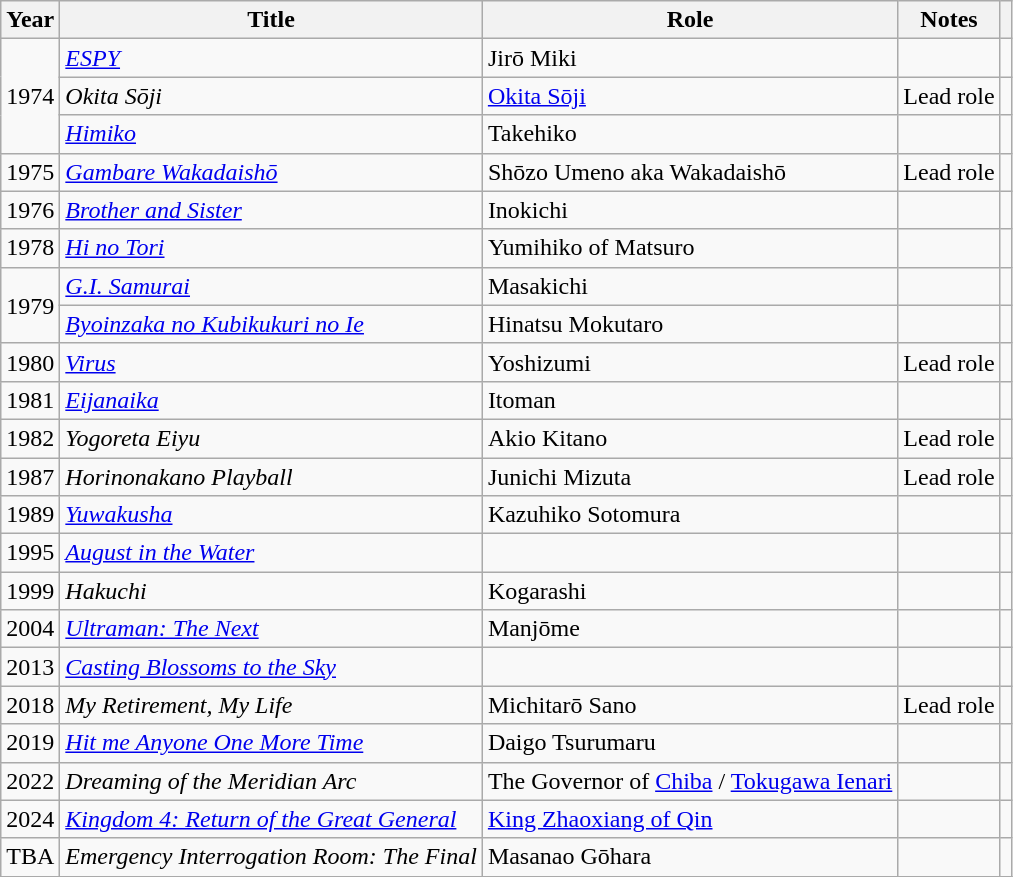<table class="wikitable sortable">
<tr>
<th>Year</th>
<th>Title</th>
<th>Role</th>
<th class="unsortable">Notes</th>
<th class="unsortable"></th>
</tr>
<tr>
<td rowspan=3>1974</td>
<td><em><a href='#'>ESPY</a></em></td>
<td>Jirō Miki</td>
<td></td>
<td></td>
</tr>
<tr>
<td><em>Okita Sōji</em></td>
<td><a href='#'>Okita Sōji</a></td>
<td>Lead role</td>
<td></td>
</tr>
<tr>
<td><em><a href='#'>Himiko</a></em></td>
<td>Takehiko</td>
<td></td>
<td></td>
</tr>
<tr>
<td>1975</td>
<td><em><a href='#'>Gambare Wakadaishō</a></em></td>
<td>Shōzo Umeno aka Wakadaishō</td>
<td>Lead role</td>
<td></td>
</tr>
<tr>
<td>1976</td>
<td><em><a href='#'>Brother and Sister</a></em></td>
<td>Inokichi</td>
<td></td>
<td></td>
</tr>
<tr>
<td>1978</td>
<td><em><a href='#'>Hi no Tori</a></em></td>
<td>Yumihiko of Matsuro</td>
<td></td>
<td></td>
</tr>
<tr>
<td rowspan=2>1979</td>
<td><em><a href='#'>G.I. Samurai</a></em></td>
<td>Masakichi</td>
<td></td>
<td></td>
</tr>
<tr>
<td><em><a href='#'>Byoinzaka no Kubikukuri no Ie</a></em></td>
<td>Hinatsu Mokutaro</td>
<td></td>
<td></td>
</tr>
<tr>
<td>1980</td>
<td><em><a href='#'>Virus</a></em></td>
<td>Yoshizumi</td>
<td>Lead role</td>
<td></td>
</tr>
<tr>
<td>1981</td>
<td><em><a href='#'>Eijanaika</a></em></td>
<td>Itoman</td>
<td></td>
<td></td>
</tr>
<tr>
<td>1982</td>
<td><em>Yogoreta Eiyu</em></td>
<td>Akio Kitano</td>
<td>Lead role</td>
<td></td>
</tr>
<tr>
<td>1987</td>
<td><em>Horinonakano Playball</em></td>
<td>Junichi Mizuta</td>
<td>Lead role</td>
<td></td>
</tr>
<tr>
<td>1989</td>
<td><em><a href='#'>Yuwakusha</a></em></td>
<td>Kazuhiko Sotomura</td>
<td></td>
<td></td>
</tr>
<tr>
<td>1995</td>
<td><em><a href='#'>August in the Water</a></em></td>
<td></td>
<td></td>
<td></td>
</tr>
<tr>
<td>1999</td>
<td><em>Hakuchi</em></td>
<td>Kogarashi</td>
<td></td>
<td></td>
</tr>
<tr>
<td>2004</td>
<td><em><a href='#'>Ultraman: The Next</a></em></td>
<td>Manjōme</td>
<td></td>
<td></td>
</tr>
<tr>
<td>2013</td>
<td><em><a href='#'>Casting Blossoms to the Sky</a></em></td>
<td></td>
<td></td>
<td></td>
</tr>
<tr>
<td>2018</td>
<td><em>My Retirement, My Life</em></td>
<td>Michitarō Sano</td>
<td>Lead role</td>
<td></td>
</tr>
<tr>
<td>2019</td>
<td><em><a href='#'>Hit me Anyone One More Time</a></em></td>
<td>Daigo Tsurumaru</td>
<td></td>
<td></td>
</tr>
<tr>
<td>2022</td>
<td><em>Dreaming of the Meridian Arc</em></td>
<td>The Governor of <a href='#'>Chiba</a> / <a href='#'>Tokugawa Ienari</a></td>
<td></td>
<td></td>
</tr>
<tr>
<td>2024</td>
<td><em><a href='#'>Kingdom 4: Return of the Great General</a></em></td>
<td><a href='#'>King Zhaoxiang of Qin</a></td>
<td></td>
<td></td>
</tr>
<tr>
<td>TBA</td>
<td><em>Emergency Interrogation Room: The Final</em></td>
<td>Masanao Gōhara</td>
<td></td>
<td></td>
</tr>
<tr>
</tr>
</table>
